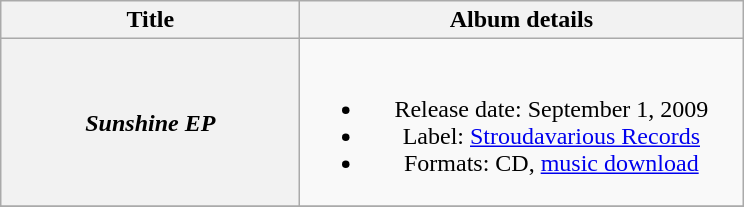<table class="wikitable plainrowheaders" style="text-align:center;">
<tr>
<th style="width:12em;">Title</th>
<th style="width:18em;">Album details</th>
</tr>
<tr>
<th scope="row"><em>Sunshine EP</em></th>
<td><br><ul><li>Release date: September 1, 2009</li><li>Label: <a href='#'>Stroudavarious Records</a></li><li>Formats: CD, <a href='#'>music download</a></li></ul></td>
</tr>
<tr>
</tr>
</table>
